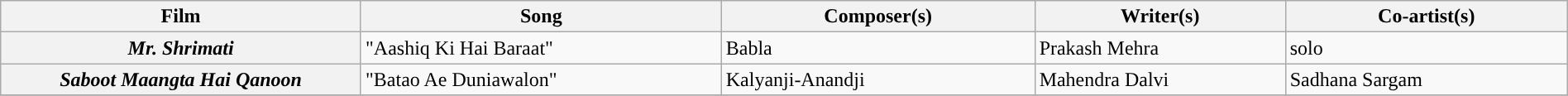<table class="wikitable plainrowheaders" width="100%" textcolor:#000;">
<tr style="background:#b0e0e66;">
<th scope="col" width=23%><strong>Film</strong></th>
<th scope="col" width=23%><strong>Song</strong></th>
<th scope="col" width=20%><strong>Composer(s)</strong></th>
<th scope="col" width=16%><strong>Writer(s)</strong></th>
<th scope="col" width=18%><strong>Co-artist(s)</strong></th>
</tr>
<tr>
<th><em>Mr. Shrimati</em></th>
<td>"Aashiq Ki Hai Baraat"</td>
<td>Babla</td>
<td>Prakash Mehra</td>
<td>solo</td>
</tr>
<tr>
<th><em>Saboot Maangta Hai Qanoon</em></th>
<td>"Batao Ae Duniawalon"</td>
<td>Kalyanji-Anandji</td>
<td>Mahendra Dalvi</td>
<td>Sadhana Sargam</td>
</tr>
<tr>
</tr>
</table>
